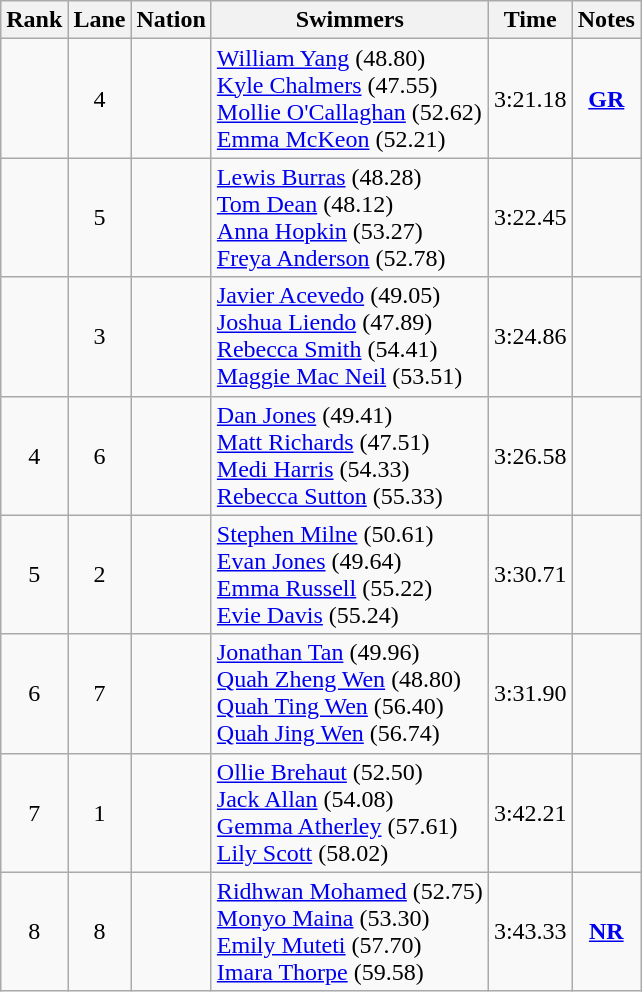<table class="wikitable sortable" style="text-align:center">
<tr>
<th>Rank</th>
<th>Lane</th>
<th>Nation</th>
<th>Swimmers</th>
<th>Time</th>
<th>Notes</th>
</tr>
<tr>
<td></td>
<td>4</td>
<td align=left></td>
<td align="left"><a href='#'>William Yang</a> (48.80)<br><a href='#'>Kyle Chalmers</a> (47.55)<br><a href='#'>Mollie O'Callaghan</a> (52.62)<br><a href='#'>Emma McKeon</a> (52.21)</td>
<td>3:21.18</td>
<td><strong><a href='#'>GR</a></strong></td>
</tr>
<tr>
<td></td>
<td>5</td>
<td align=left></td>
<td align="left"><a href='#'>Lewis Burras</a> (48.28)<br><a href='#'>Tom Dean</a> (48.12)<br><a href='#'>Anna Hopkin</a> (53.27)<br><a href='#'>Freya Anderson</a> (52.78)</td>
<td>3:22.45</td>
<td></td>
</tr>
<tr>
<td></td>
<td>3</td>
<td align=left></td>
<td align="left"><a href='#'>Javier Acevedo</a> (49.05)<br><a href='#'>Joshua Liendo</a> (47.89)<br><a href='#'>Rebecca Smith</a> (54.41)<br><a href='#'>Maggie Mac Neil</a> (53.51)</td>
<td>3:24.86</td>
<td></td>
</tr>
<tr>
<td>4</td>
<td>6</td>
<td align=left></td>
<td align="left"><a href='#'>Dan Jones</a> (49.41)<br><a href='#'>Matt Richards</a> (47.51)<br><a href='#'>Medi Harris</a> (54.33)<br><a href='#'>Rebecca Sutton</a> (55.33)</td>
<td>3:26.58</td>
<td></td>
</tr>
<tr>
<td>5</td>
<td>2</td>
<td align=left></td>
<td align="left"><a href='#'>Stephen Milne</a> (50.61)<br><a href='#'>Evan Jones</a> (49.64)<br><a href='#'>Emma Russell</a> (55.22)<br><a href='#'>Evie Davis</a> (55.24)</td>
<td>3:30.71</td>
<td></td>
</tr>
<tr>
<td>6</td>
<td>7</td>
<td align=left></td>
<td align="left"><a href='#'>Jonathan Tan</a> (49.96)<br><a href='#'>Quah Zheng Wen</a> (48.80)<br><a href='#'>Quah Ting Wen</a> (56.40)<br><a href='#'>Quah Jing Wen</a> (56.74)</td>
<td>3:31.90</td>
<td></td>
</tr>
<tr>
<td>7</td>
<td>1</td>
<td align=left></td>
<td align="left"><a href='#'>Ollie Brehaut</a> (52.50)<br><a href='#'>Jack Allan</a> (54.08)<br><a href='#'>Gemma Atherley</a> (57.61)<br><a href='#'>Lily Scott</a> (58.02)</td>
<td>3:42.21</td>
<td></td>
</tr>
<tr>
<td>8</td>
<td>8</td>
<td align=left></td>
<td align="left"><a href='#'>Ridhwan Mohamed</a> (52.75)<br><a href='#'>Monyo Maina</a> (53.30)<br><a href='#'>Emily Muteti</a> (57.70)<br><a href='#'>Imara Thorpe</a> (59.58)</td>
<td>3:43.33</td>
<td><strong><a href='#'>NR</a></strong></td>
</tr>
</table>
